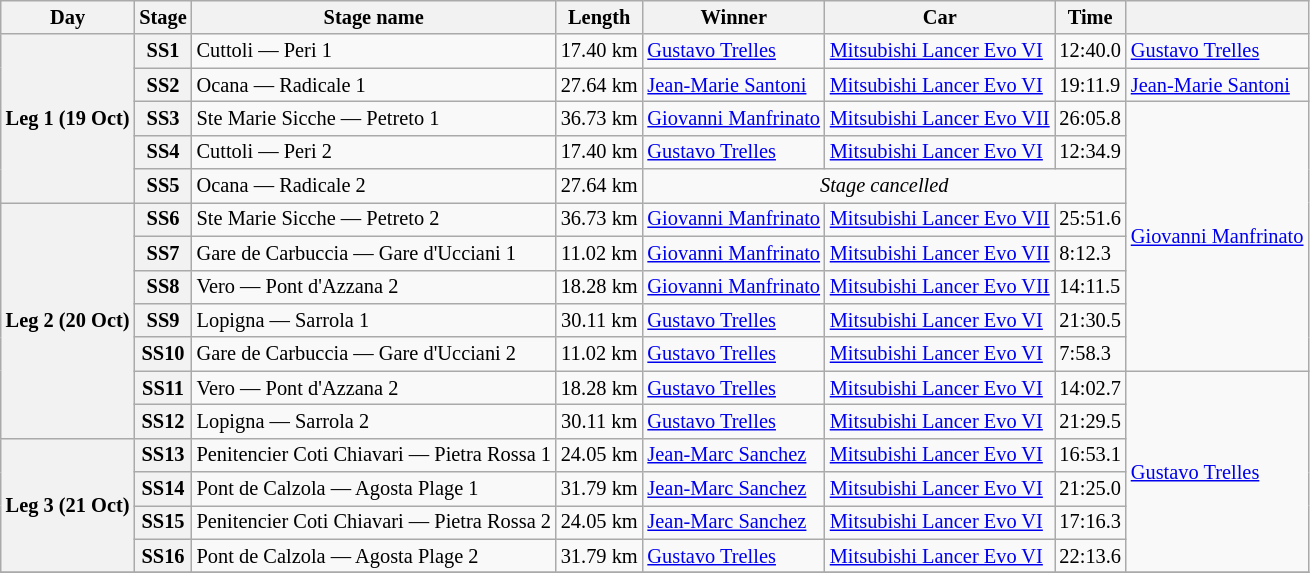<table class="wikitable" style="font-size: 85%;">
<tr>
<th>Day</th>
<th>Stage</th>
<th>Stage name</th>
<th>Length</th>
<th>Winner</th>
<th>Car</th>
<th>Time</th>
<th></th>
</tr>
<tr>
<th rowspan="5">Leg 1 (19 Oct)</th>
<th>SS1</th>
<td>Cuttoli — Peri 1</td>
<td align="center">17.40 km</td>
<td> <a href='#'>Gustavo Trelles</a></td>
<td><a href='#'>Mitsubishi Lancer Evo VI</a></td>
<td>12:40.0</td>
<td rowspan="1"> <a href='#'>Gustavo Trelles</a></td>
</tr>
<tr>
<th>SS2</th>
<td>Ocana — Radicale 1</td>
<td align="center">27.64 km</td>
<td> <a href='#'>Jean-Marie Santoni</a></td>
<td><a href='#'>Mitsubishi Lancer Evo VI</a></td>
<td>19:11.9</td>
<td rowspan="1"> <a href='#'>Jean-Marie Santoni</a></td>
</tr>
<tr>
<th>SS3</th>
<td>Ste Marie Sicche — Petreto 1</td>
<td align="center">36.73 km</td>
<td> <a href='#'>Giovanni Manfrinato</a></td>
<td><a href='#'>Mitsubishi Lancer Evo VII</a></td>
<td>26:05.8</td>
<td rowspan="8"> <a href='#'>Giovanni Manfrinato</a></td>
</tr>
<tr>
<th>SS4</th>
<td>Cuttoli — Peri 2</td>
<td align="center">17.40 km</td>
<td> <a href='#'>Gustavo Trelles</a></td>
<td><a href='#'>Mitsubishi Lancer Evo VI</a></td>
<td>12:34.9</td>
</tr>
<tr>
<th>SS5</th>
<td>Ocana — Radicale 2</td>
<td align="center">27.64 km</td>
<td colspan="3" align="center"><em>Stage cancelled</em></td>
</tr>
<tr>
<th rowspan="7">Leg 2 (20 Oct)</th>
<th>SS6</th>
<td>Ste Marie Sicche — Petreto 2</td>
<td align="center">36.73 km</td>
<td> <a href='#'>Giovanni Manfrinato</a></td>
<td><a href='#'>Mitsubishi Lancer Evo VII</a></td>
<td>25:51.6</td>
</tr>
<tr>
<th>SS7</th>
<td>Gare de Carbuccia — Gare d'Ucciani 1</td>
<td align="center">11.02 km</td>
<td> <a href='#'>Giovanni Manfrinato</a></td>
<td><a href='#'>Mitsubishi Lancer Evo VII</a></td>
<td>8:12.3</td>
</tr>
<tr>
<th>SS8</th>
<td>Vero — Pont d'Azzana 2</td>
<td align="center">18.28 km</td>
<td> <a href='#'>Giovanni Manfrinato</a></td>
<td><a href='#'>Mitsubishi Lancer Evo VII</a></td>
<td>14:11.5</td>
</tr>
<tr>
<th>SS9</th>
<td>Lopigna — Sarrola 1</td>
<td align="center">30.11 km</td>
<td> <a href='#'>Gustavo Trelles</a></td>
<td><a href='#'>Mitsubishi Lancer Evo VI</a></td>
<td>21:30.5</td>
</tr>
<tr>
<th>SS10</th>
<td>Gare de Carbuccia — Gare d'Ucciani 2</td>
<td align="center">11.02 km</td>
<td> <a href='#'>Gustavo Trelles</a></td>
<td><a href='#'>Mitsubishi Lancer Evo VI</a></td>
<td>7:58.3</td>
</tr>
<tr>
<th>SS11</th>
<td>Vero — Pont d'Azzana 2</td>
<td align="center">18.28 km</td>
<td> <a href='#'>Gustavo Trelles</a></td>
<td><a href='#'>Mitsubishi Lancer Evo VI</a></td>
<td>14:02.7</td>
<td rowspan="6"> <a href='#'>Gustavo Trelles</a></td>
</tr>
<tr>
<th>SS12</th>
<td>Lopigna — Sarrola 2</td>
<td align="center">30.11 km</td>
<td> <a href='#'>Gustavo Trelles</a></td>
<td><a href='#'>Mitsubishi Lancer Evo VI</a></td>
<td>21:29.5</td>
</tr>
<tr>
<th rowspan="4">Leg 3 (21 Oct)</th>
<th>SS13</th>
<td>Penitencier Coti Chiavari — Pietra Rossa 1</td>
<td align="center">24.05 km</td>
<td> <a href='#'>Jean-Marc Sanchez</a></td>
<td><a href='#'>Mitsubishi Lancer Evo VI</a></td>
<td>16:53.1</td>
</tr>
<tr>
<th>SS14</th>
<td>Pont de Calzola — Agosta Plage 1</td>
<td align="center">31.79 km</td>
<td> <a href='#'>Jean-Marc Sanchez</a></td>
<td><a href='#'>Mitsubishi Lancer Evo VI</a></td>
<td>21:25.0</td>
</tr>
<tr>
<th>SS15</th>
<td>Penitencier Coti Chiavari — Pietra Rossa 2</td>
<td align="center">24.05 km</td>
<td> <a href='#'>Jean-Marc Sanchez</a></td>
<td><a href='#'>Mitsubishi Lancer Evo VI</a></td>
<td>17:16.3</td>
</tr>
<tr>
<th>SS16</th>
<td>Pont de Calzola — Agosta Plage 2</td>
<td align="center">31.79 km</td>
<td> <a href='#'>Gustavo Trelles</a></td>
<td><a href='#'>Mitsubishi Lancer Evo VI</a></td>
<td>22:13.6</td>
</tr>
<tr>
</tr>
</table>
